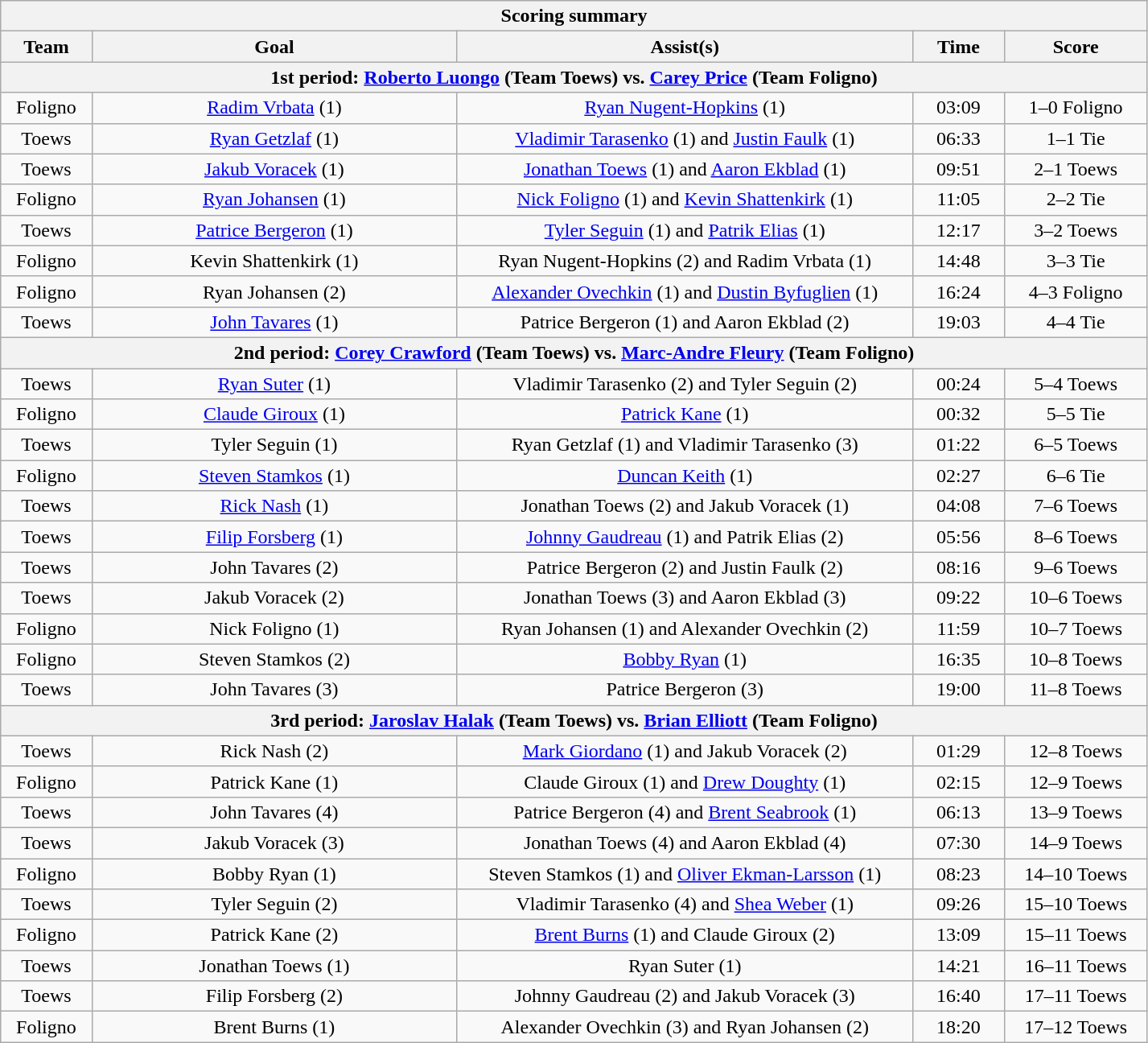<table class="wikitable">
<tr>
<th colspan=5>Scoring summary</th>
</tr>
<tr>
<th style="width:7%;">Team</th>
<th style="width:28%;">Goal</th>
<th style="width:35%;">Assist(s)</th>
<th style="width:7%;">Time</th>
<th style="width:11%;">Score</th>
</tr>
<tr>
<th colspan=5>1st period: <a href='#'>Roberto Luongo</a> (Team Toews) vs. <a href='#'>Carey Price</a> (Team Foligno)</th>
</tr>
<tr>
<td align=center>Foligno</td>
<td align=center><a href='#'>Radim Vrbata</a> (1)</td>
<td align=center><a href='#'>Ryan Nugent-Hopkins</a> (1)</td>
<td align=center>03:09</td>
<td align=center>1–0 Foligno</td>
</tr>
<tr>
<td align=center>Toews</td>
<td align=center><a href='#'>Ryan Getzlaf</a> (1)</td>
<td align=center><a href='#'>Vladimir Tarasenko</a> (1) and <a href='#'>Justin Faulk</a> (1)</td>
<td align=center>06:33</td>
<td align=center>1–1 Tie</td>
</tr>
<tr>
<td align=center>Toews</td>
<td align=center><a href='#'>Jakub Voracek</a> (1)</td>
<td align=center><a href='#'>Jonathan Toews</a> (1) and <a href='#'>Aaron Ekblad</a> (1)</td>
<td align=center>09:51</td>
<td align=center>2–1 Toews</td>
</tr>
<tr>
<td align=center>Foligno</td>
<td align=center><a href='#'>Ryan Johansen</a> (1)</td>
<td align=center><a href='#'>Nick Foligno</a> (1) and <a href='#'>Kevin Shattenkirk</a> (1)</td>
<td align=center>11:05</td>
<td align=center>2–2 Tie</td>
</tr>
<tr>
<td align=center>Toews</td>
<td align=center><a href='#'>Patrice Bergeron</a> (1)</td>
<td align=center><a href='#'>Tyler Seguin</a> (1) and <a href='#'>Patrik Elias</a> (1)</td>
<td align=center>12:17</td>
<td align=center>3–2 Toews</td>
</tr>
<tr>
<td align=center>Foligno</td>
<td align=center>Kevin Shattenkirk (1)</td>
<td align=center>Ryan Nugent-Hopkins (2) and Radim Vrbata (1)</td>
<td align=center>14:48</td>
<td align=center>3–3 Tie</td>
</tr>
<tr>
<td align=center>Foligno</td>
<td align=center>Ryan Johansen (2)</td>
<td align=center><a href='#'>Alexander Ovechkin</a> (1) and <a href='#'>Dustin Byfuglien</a> (1)</td>
<td align=center>16:24</td>
<td align=center>4–3 Foligno</td>
</tr>
<tr>
<td align=center>Toews</td>
<td align=center><a href='#'>John Tavares</a> (1)</td>
<td align=center>Patrice Bergeron (1) and Aaron Ekblad (2)</td>
<td align=center>19:03</td>
<td align=center>4–4 Tie</td>
</tr>
<tr>
<th colspan=5>2nd period: <a href='#'>Corey Crawford</a> (Team Toews) vs. <a href='#'>Marc-Andre Fleury</a> (Team Foligno)</th>
</tr>
<tr>
<td align=center>Toews</td>
<td align=center><a href='#'>Ryan Suter</a> (1)</td>
<td align=center>Vladimir Tarasenko (2) and Tyler Seguin (2)</td>
<td align=center>00:24</td>
<td align=center>5–4 Toews</td>
</tr>
<tr>
<td align=center>Foligno</td>
<td align=center><a href='#'>Claude Giroux</a> (1)</td>
<td align=center><a href='#'>Patrick Kane</a> (1)</td>
<td align=center>00:32</td>
<td align=center>5–5 Tie</td>
</tr>
<tr>
<td align=center>Toews</td>
<td align=center>Tyler Seguin (1)</td>
<td align=center>Ryan Getzlaf (1) and Vladimir Tarasenko (3)</td>
<td align=center>01:22</td>
<td align=center>6–5 Toews</td>
</tr>
<tr>
<td align=center>Foligno</td>
<td align=center><a href='#'>Steven Stamkos</a> (1)</td>
<td align=center><a href='#'>Duncan Keith</a> (1)</td>
<td align=center>02:27</td>
<td align=center>6–6 Tie</td>
</tr>
<tr>
<td align=center>Toews</td>
<td align=center><a href='#'>Rick Nash</a> (1)</td>
<td align=center>Jonathan Toews (2) and Jakub Voracek (1)</td>
<td align=center>04:08</td>
<td align=center>7–6 Toews</td>
</tr>
<tr>
<td align=center>Toews</td>
<td align=center><a href='#'>Filip Forsberg</a> (1)</td>
<td align=center><a href='#'>Johnny Gaudreau</a> (1) and Patrik Elias (2)</td>
<td align=center>05:56</td>
<td align=center>8–6 Toews</td>
</tr>
<tr>
<td align=center>Toews</td>
<td align=center>John Tavares (2)</td>
<td align=center>Patrice Bergeron (2) and Justin Faulk (2)</td>
<td align=center>08:16</td>
<td align=center>9–6 Toews</td>
</tr>
<tr>
<td align=center>Toews</td>
<td align=center>Jakub Voracek (2)</td>
<td align=center>Jonathan Toews (3) and Aaron Ekblad (3)</td>
<td align=center>09:22</td>
<td align=center>10–6 Toews</td>
</tr>
<tr>
<td align=center>Foligno</td>
<td align=center>Nick Foligno (1)</td>
<td align=center>Ryan Johansen (1) and Alexander Ovechkin (2)</td>
<td align=center>11:59</td>
<td align=center>10–7 Toews</td>
</tr>
<tr>
<td align=center>Foligno</td>
<td align=center>Steven Stamkos (2)</td>
<td align=center><a href='#'>Bobby Ryan</a> (1)</td>
<td align=center>16:35</td>
<td align=center>10–8 Toews</td>
</tr>
<tr>
<td align=center>Toews</td>
<td align=center>John Tavares (3)</td>
<td align=center>Patrice Bergeron (3)</td>
<td align=center>19:00</td>
<td align=center>11–8 Toews</td>
</tr>
<tr>
<th colspan=5>3rd period: <a href='#'>Jaroslav Halak</a> (Team Toews) vs. <a href='#'>Brian Elliott</a> (Team Foligno)</th>
</tr>
<tr>
<td align=center>Toews</td>
<td align=center>Rick Nash (2)</td>
<td align=center><a href='#'>Mark Giordano</a> (1) and Jakub Voracek (2)</td>
<td align=center>01:29</td>
<td align=center>12–8 Toews</td>
</tr>
<tr>
<td align=center>Foligno</td>
<td align=center>Patrick Kane (1)</td>
<td align=center>Claude Giroux (1) and <a href='#'>Drew Doughty</a> (1)</td>
<td align=center>02:15</td>
<td align=center>12–9 Toews</td>
</tr>
<tr>
<td align=center>Toews</td>
<td align=center>John Tavares (4)</td>
<td align=center>Patrice Bergeron (4) and <a href='#'>Brent Seabrook</a> (1)</td>
<td align=center>06:13</td>
<td align=center>13–9 Toews</td>
</tr>
<tr>
<td align=center>Toews</td>
<td align=center>Jakub Voracek (3)</td>
<td align=center>Jonathan Toews (4) and Aaron Ekblad (4)</td>
<td align=center>07:30</td>
<td align=center>14–9 Toews</td>
</tr>
<tr>
<td align=center>Foligno</td>
<td align=center>Bobby Ryan (1)</td>
<td align=center>Steven Stamkos (1) and <a href='#'>Oliver Ekman-Larsson</a> (1)</td>
<td align=center>08:23</td>
<td align=center>14–10 Toews</td>
</tr>
<tr>
<td align=center>Toews</td>
<td align=center>Tyler Seguin (2)</td>
<td align=center>Vladimir Tarasenko (4) and <a href='#'>Shea Weber</a> (1)</td>
<td align=center>09:26</td>
<td align=center>15–10 Toews</td>
</tr>
<tr>
<td align=center>Foligno</td>
<td align=center>Patrick Kane (2)</td>
<td align=center><a href='#'>Brent Burns</a> (1) and Claude Giroux (2)</td>
<td align=center>13:09</td>
<td align=center>15–11 Toews</td>
</tr>
<tr>
<td align=center>Toews</td>
<td align=center>Jonathan Toews (1)</td>
<td align=center>Ryan Suter (1)</td>
<td align=center>14:21</td>
<td align=center>16–11 Toews</td>
</tr>
<tr>
<td align=center>Toews</td>
<td align=center>Filip Forsberg (2)</td>
<td align=center>Johnny Gaudreau (2) and Jakub Voracek (3)</td>
<td align=center>16:40</td>
<td align=center>17–11 Toews</td>
</tr>
<tr>
<td align=center>Foligno</td>
<td align=center>Brent Burns (1)</td>
<td align=center>Alexander Ovechkin (3) and Ryan Johansen (2)</td>
<td align=center>18:20</td>
<td align=center>17–12 Toews</td>
</tr>
</table>
